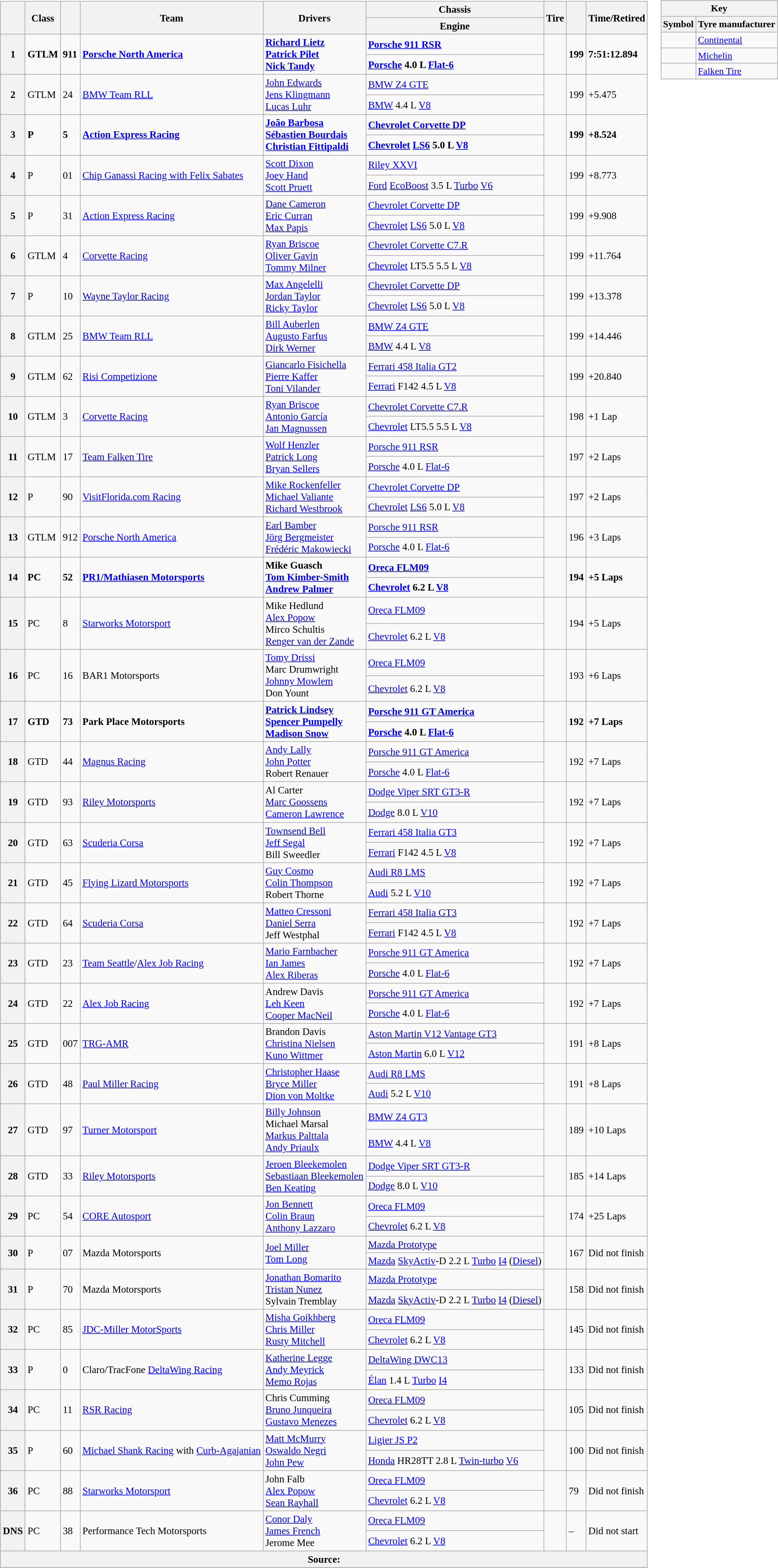<table>
<tr valign="top">
<td><br><table class="wikitable" style="font-size: 95%;">
<tr>
<th rowspan=2></th>
<th rowspan=2>Class</th>
<th rowspan=2 class="unsortable"></th>
<th rowspan=2 class="unsortable">Team</th>
<th rowspan=2 class="unsortable">Drivers</th>
<th scope="col" class="unsortable">Chassis</th>
<th rowspan=2>Tire</th>
<th rowspan=2 class="unsortable"></th>
<th rowspan=2 class="unsortable">Time/Retired</th>
</tr>
<tr>
<th>Engine</th>
</tr>
<tr style="font-weight:bold">
<th rowspan=2>1</th>
<td rowspan=2>GTLM</td>
<td rowspan=2>911</td>
<td rowspan=2><a href='#'>Porsche North America</a></td>
<td rowspan=2> <a href='#'>Richard Lietz</a><br> <a href='#'>Patrick Pilet</a><br> <a href='#'>Nick Tandy</a></td>
<td><a href='#'>Porsche 911 RSR</a></td>
<td rowspan="2"></td>
<td rowspan=2>199</td>
<td rowspan=2>7:51:12.894</td>
</tr>
<tr style="font-weight:bold">
<td><a href='#'>Porsche</a> 4.0 L <a href='#'>Flat-6</a></td>
</tr>
<tr>
<th rowspan=2>2</th>
<td rowspan=2>GTLM</td>
<td rowspan=2>24</td>
<td rowspan=2><a href='#'>BMW Team RLL</a></td>
<td rowspan=2> <a href='#'>John Edwards</a><br> <a href='#'>Jens Klingmann</a><br> <a href='#'>Lucas Luhr</a></td>
<td><a href='#'>BMW Z4 GTE</a></td>
<td rowspan="2"></td>
<td rowspan=2>199</td>
<td rowspan=2>+5.475</td>
</tr>
<tr>
<td><a href='#'>BMW</a> 4.4 L <a href='#'>V8</a></td>
</tr>
<tr style="font-weight:bold">
<th rowspan=2>3</th>
<td rowspan=2>P</td>
<td rowspan=2>5</td>
<td rowspan=2><a href='#'>Action Express Racing</a></td>
<td rowspan=2> <a href='#'>João Barbosa</a><br> <a href='#'>Sébastien Bourdais</a><br> <a href='#'>Christian Fittipaldi</a></td>
<td><a href='#'>Chevrolet Corvette DP</a></td>
<td rowspan="2"></td>
<td rowspan=2>199</td>
<td rowspan=2>+8.524</td>
</tr>
<tr style="font-weight:bold">
<td><a href='#'>Chevrolet</a> <a href='#'>LS6</a> 5.0 L <a href='#'>V8</a></td>
</tr>
<tr>
<th rowspan=2>4</th>
<td rowspan=2>P</td>
<td rowspan=2>01</td>
<td rowspan=2><a href='#'>Chip Ganassi Racing with Felix Sabates</a></td>
<td rowspan=2> <a href='#'>Scott Dixon</a><br> <a href='#'>Joey Hand</a><br> <a href='#'>Scott Pruett</a></td>
<td><a href='#'>Riley XXVI</a></td>
<td rowspan="2"></td>
<td rowspan=2>199</td>
<td rowspan=2>+8.773</td>
</tr>
<tr>
<td><a href='#'>Ford</a> <a href='#'>EcoBoost</a> 3.5 L <a href='#'>Turbo</a> <a href='#'>V6</a></td>
</tr>
<tr>
<th rowspan=2>5</th>
<td rowspan=2>P</td>
<td rowspan=2>31</td>
<td rowspan=2><a href='#'>Action Express Racing</a></td>
<td rowspan=2> <a href='#'>Dane Cameron</a><br> <a href='#'>Eric Curran</a><br> <a href='#'>Max Papis</a></td>
<td><a href='#'>Chevrolet Corvette DP</a></td>
<td rowspan="2"></td>
<td rowspan=2>199</td>
<td rowspan=2>+9.908</td>
</tr>
<tr>
<td><a href='#'>Chevrolet</a> <a href='#'>LS6</a> 5.0 L <a href='#'>V8</a></td>
</tr>
<tr>
<th rowspan=2>6</th>
<td rowspan=2>GTLM</td>
<td rowspan=2>4</td>
<td rowspan=2><a href='#'>Corvette Racing</a></td>
<td rowspan=2> <a href='#'>Ryan Briscoe</a><br> <a href='#'>Oliver Gavin</a><br> <a href='#'>Tommy Milner</a></td>
<td><a href='#'>Chevrolet Corvette C7.R</a></td>
<td rowspan="2"></td>
<td rowspan=2>199</td>
<td rowspan=2>+11.764</td>
</tr>
<tr>
<td><a href='#'>Chevrolet</a> LT5.5 5.5 L <a href='#'>V8</a></td>
</tr>
<tr>
<th rowspan=2>7</th>
<td rowspan=2>P</td>
<td rowspan=2>10</td>
<td rowspan=2><a href='#'>Wayne Taylor Racing</a></td>
<td rowspan=2> <a href='#'>Max Angelelli</a><br> <a href='#'>Jordan Taylor</a><br> <a href='#'>Ricky Taylor</a></td>
<td><a href='#'>Chevrolet Corvette DP</a></td>
<td rowspan="2"></td>
<td rowspan=2>199</td>
<td rowspan=2>+13.378</td>
</tr>
<tr>
<td><a href='#'>Chevrolet</a> <a href='#'>LS6</a> 5.0 L <a href='#'>V8</a></td>
</tr>
<tr>
<th rowspan=2>8</th>
<td rowspan=2>GTLM</td>
<td rowspan=2>25</td>
<td rowspan=2><a href='#'>BMW Team RLL</a></td>
<td rowspan=2> <a href='#'>Bill Auberlen</a><br> <a href='#'>Augusto Farfus</a><br> <a href='#'>Dirk Werner</a></td>
<td><a href='#'>BMW Z4 GTE</a></td>
<td rowspan="2"></td>
<td rowspan=2>199</td>
<td rowspan=2>+14.446</td>
</tr>
<tr>
<td><a href='#'>BMW</a> 4.4 L <a href='#'>V8</a></td>
</tr>
<tr>
<th rowspan=2>9</th>
<td rowspan=2>GTLM</td>
<td rowspan=2>62</td>
<td rowspan=2><a href='#'>Risi Competizione</a></td>
<td rowspan=2> <a href='#'>Giancarlo Fisichella</a><br> <a href='#'>Pierre Kaffer</a><br> <a href='#'>Toni Vilander</a></td>
<td><a href='#'>Ferrari 458 Italia GT2</a></td>
<td rowspan="2"></td>
<td rowspan=2>199</td>
<td rowspan=2>+20.840</td>
</tr>
<tr>
<td><a href='#'>Ferrari</a> F142 4.5 L <a href='#'>V8</a></td>
</tr>
<tr>
<th rowspan=2>10</th>
<td rowspan=2>GTLM</td>
<td rowspan=2>3</td>
<td rowspan=2><a href='#'>Corvette Racing</a></td>
<td rowspan=2> <a href='#'>Ryan Briscoe</a><br> <a href='#'>Antonio García</a><br> <a href='#'>Jan Magnussen</a></td>
<td><a href='#'>Chevrolet Corvette C7.R</a></td>
<td rowspan="2"></td>
<td rowspan=2>198</td>
<td rowspan=2>+1 Lap</td>
</tr>
<tr>
<td><a href='#'>Chevrolet</a> LT5.5 5.5 L <a href='#'>V8</a></td>
</tr>
<tr>
<th rowspan=2>11</th>
<td rowspan=2>GTLM</td>
<td rowspan=2>17</td>
<td rowspan=2><a href='#'>Team Falken Tire</a></td>
<td rowspan=2> <a href='#'>Wolf Henzler</a><br> <a href='#'>Patrick Long</a><br> <a href='#'>Bryan Sellers</a></td>
<td><a href='#'>Porsche 911 RSR</a></td>
<td rowspan="2"></td>
<td rowspan=2>197</td>
<td rowspan=2>+2 Laps</td>
</tr>
<tr>
<td><a href='#'>Porsche</a> 4.0 L <a href='#'>Flat-6</a></td>
</tr>
<tr>
<th rowspan=2>12</th>
<td rowspan=2>P</td>
<td rowspan=2>90</td>
<td rowspan=2><a href='#'>VisitFlorida.com Racing</a></td>
<td rowspan=2> <a href='#'>Mike Rockenfeller</a><br> <a href='#'>Michael Valiante</a><br> <a href='#'>Richard Westbrook</a></td>
<td><a href='#'>Chevrolet Corvette DP</a></td>
<td rowspan="2"></td>
<td rowspan=2>197</td>
<td rowspan=2>+2 Laps</td>
</tr>
<tr>
<td><a href='#'>Chevrolet</a> <a href='#'>LS6</a> 5.0 L <a href='#'>V8</a></td>
</tr>
<tr>
<th rowspan=2>13</th>
<td rowspan=2>GTLM</td>
<td rowspan=2>912</td>
<td rowspan=2><a href='#'>Porsche North America</a></td>
<td rowspan=2> <a href='#'>Earl Bamber</a><br> <a href='#'>Jörg Bergmeister</a><br> <a href='#'>Frédéric Makowiecki</a></td>
<td><a href='#'>Porsche 911 RSR</a></td>
<td rowspan="2"></td>
<td rowspan=2>196</td>
<td rowspan=2>+3 Laps</td>
</tr>
<tr>
<td><a href='#'>Porsche</a> 4.0 L <a href='#'>Flat-6</a></td>
</tr>
<tr style="font-weight:bold">
<th rowspan=2>14</th>
<td rowspan=2>PC</td>
<td rowspan=2>52</td>
<td rowspan=2><a href='#'>PR1/Mathiasen Motorsports</a></td>
<td rowspan=2> Mike Guasch<br> <a href='#'>Tom Kimber-Smith</a><br> <a href='#'>Andrew Palmer</a></td>
<td><a href='#'>Oreca FLM09</a></td>
<td rowspan="2"></td>
<td rowspan=2>194</td>
<td rowspan=2>+5 Laps</td>
</tr>
<tr style="font-weight:bold">
<td><a href='#'>Chevrolet</a> 6.2 L <a href='#'>V8</a></td>
</tr>
<tr>
<th rowspan=2>15</th>
<td rowspan=2>PC</td>
<td rowspan=2>8</td>
<td rowspan=2><a href='#'>Starworks Motorsport</a></td>
<td rowspan=2> Mike Hedlund<br> <a href='#'>Alex Popow</a><br> Mirco Schultis<br> <a href='#'>Renger van der Zande</a></td>
<td><a href='#'>Oreca FLM09</a></td>
<td rowspan="2"></td>
<td rowspan=2>194</td>
<td rowspan=2>+5 Laps</td>
</tr>
<tr>
<td><a href='#'>Chevrolet</a> 6.2 L <a href='#'>V8</a></td>
</tr>
<tr>
<th rowspan=2>16</th>
<td rowspan=2>PC</td>
<td rowspan=2>16</td>
<td rowspan=2>BAR1 Motorsports</td>
<td rowspan=2> <a href='#'>Tomy Drissi</a><br> Marc Drumwright<br> <a href='#'>Johnny Mowlem</a><br> Don Yount</td>
<td><a href='#'>Oreca FLM09</a></td>
<td rowspan="2"></td>
<td rowspan=2>193</td>
<td rowspan=2>+6 Laps</td>
</tr>
<tr>
<td><a href='#'>Chevrolet</a> 6.2 L <a href='#'>V8</a></td>
</tr>
<tr style="font-weight:bold">
<th rowspan=2>17</th>
<td rowspan=2>GTD</td>
<td rowspan=2>73</td>
<td rowspan=2>Park Place Motorsports</td>
<td rowspan=2> <a href='#'>Patrick Lindsey</a><br> <a href='#'>Spencer Pumpelly</a><br> <a href='#'>Madison Snow</a></td>
<td><a href='#'>Porsche 911 GT America</a></td>
<td rowspan="2"></td>
<td rowspan=2>192</td>
<td rowspan=2>+7 Laps</td>
</tr>
<tr style="font-weight:bold">
<td><a href='#'>Porsche</a> 4.0 L <a href='#'>Flat-6</a></td>
</tr>
<tr>
<th rowspan=2>18</th>
<td rowspan=2>GTD</td>
<td rowspan=2>44</td>
<td rowspan=2><a href='#'>Magnus Racing</a></td>
<td rowspan=2> <a href='#'>Andy Lally</a><br> <a href='#'>John Potter</a><br> Robert Renauer</td>
<td><a href='#'>Porsche 911 GT America</a></td>
<td rowspan="2"></td>
<td rowspan=2>192</td>
<td rowspan=2>+7 Laps</td>
</tr>
<tr>
<td><a href='#'>Porsche</a> 4.0 L <a href='#'>Flat-6</a></td>
</tr>
<tr>
<th rowspan=2>19</th>
<td rowspan=2>GTD</td>
<td rowspan=2>93</td>
<td rowspan=2><a href='#'>Riley Motorsports</a></td>
<td rowspan=2> Al Carter<br> <a href='#'>Marc Goossens</a><br> <a href='#'>Cameron Lawrence</a></td>
<td><a href='#'>Dodge Viper SRT GT3-R</a></td>
<td rowspan="2"></td>
<td rowspan=2>192</td>
<td rowspan=2>+7 Laps</td>
</tr>
<tr>
<td><a href='#'>Dodge</a> 8.0 L <a href='#'>V10</a></td>
</tr>
<tr>
<th rowspan=2>20</th>
<td rowspan=2>GTD</td>
<td rowspan=2>63</td>
<td rowspan=2><a href='#'>Scuderia Corsa</a></td>
<td rowspan=2> <a href='#'>Townsend Bell</a><br> <a href='#'>Jeff Segal</a><br> Bill Sweedler</td>
<td><a href='#'>Ferrari 458 Italia GT3</a></td>
<td rowspan="2"></td>
<td rowspan=2>192</td>
<td rowspan=2>+7 Laps</td>
</tr>
<tr>
<td><a href='#'>Ferrari</a> F142 4.5 L <a href='#'>V8</a></td>
</tr>
<tr>
<th rowspan=2>21</th>
<td rowspan=2>GTD</td>
<td rowspan=2>45</td>
<td rowspan=2><a href='#'>Flying Lizard Motorsports</a></td>
<td rowspan=2> <a href='#'>Guy Cosmo</a><br> <a href='#'>Colin Thompson</a><br> Robert Thorne</td>
<td><a href='#'>Audi R8 LMS</a></td>
<td rowspan="2"></td>
<td rowspan=2>192</td>
<td rowspan=2>+7 Laps</td>
</tr>
<tr>
<td><a href='#'>Audi</a> 5.2 L <a href='#'>V10</a></td>
</tr>
<tr>
<th rowspan=2>22</th>
<td rowspan=2>GTD</td>
<td rowspan=2>64</td>
<td rowspan=2><a href='#'>Scuderia Corsa</a></td>
<td rowspan=2> <a href='#'>Matteo Cressoni</a><br> <a href='#'>Daniel Serra</a><br> Jeff Westphal</td>
<td><a href='#'>Ferrari 458 Italia GT3</a></td>
<td rowspan="2"></td>
<td rowspan=2>192</td>
<td rowspan=2>+7 Laps</td>
</tr>
<tr>
<td><a href='#'>Ferrari</a> F142 4.5 L <a href='#'>V8</a></td>
</tr>
<tr>
<th rowspan=2>23</th>
<td rowspan=2>GTD</td>
<td rowspan=2>23</td>
<td rowspan=2><a href='#'>Team Seattle</a>/<a href='#'>Alex Job Racing</a></td>
<td rowspan=2> <a href='#'>Mario Farnbacher</a><br> <a href='#'>Ian James</a><br> <a href='#'>Alex Riberas</a></td>
<td><a href='#'>Porsche 911 GT America</a></td>
<td rowspan="2"></td>
<td rowspan=2>192</td>
<td rowspan=2>+7 Laps</td>
</tr>
<tr>
<td><a href='#'>Porsche</a> 4.0 L <a href='#'>Flat-6</a></td>
</tr>
<tr>
<th rowspan=2>24</th>
<td rowspan=2>GTD</td>
<td rowspan=2>22</td>
<td rowspan=2><a href='#'>Alex Job Racing</a></td>
<td rowspan=2> Andrew Davis<br> <a href='#'>Leh Keen</a><br> <a href='#'>Cooper MacNeil</a></td>
<td><a href='#'>Porsche 911 GT America</a></td>
<td rowspan="2"></td>
<td rowspan=2>192</td>
<td rowspan=2>+7 Laps</td>
</tr>
<tr>
<td><a href='#'>Porsche</a> 4.0 L <a href='#'>Flat-6</a></td>
</tr>
<tr>
<th rowspan=2>25</th>
<td rowspan=2>GTD</td>
<td rowspan=2>007</td>
<td rowspan=2><a href='#'>TRG-AMR</a></td>
<td rowspan=2> Brandon Davis<br> <a href='#'>Christina Nielsen</a><br> <a href='#'>Kuno Wittmer</a></td>
<td><a href='#'>Aston Martin V12 Vantage GT3</a></td>
<td rowspan="2"></td>
<td rowspan=2>191</td>
<td rowspan=2>+8 Laps</td>
</tr>
<tr>
<td><a href='#'>Aston Martin</a> 6.0 L <a href='#'>V12</a></td>
</tr>
<tr>
<th rowspan=2>26</th>
<td rowspan=2>GTD</td>
<td rowspan=2>48</td>
<td rowspan=2><a href='#'>Paul Miller Racing</a></td>
<td rowspan=2> <a href='#'>Christopher Haase</a><br> <a href='#'>Bryce Miller</a><br> <a href='#'>Dion von Moltke</a></td>
<td><a href='#'>Audi R8 LMS</a></td>
<td rowspan="2"></td>
<td rowspan=2>191</td>
<td rowspan=2>+8 Laps</td>
</tr>
<tr>
<td><a href='#'>Audi</a> 5.2 L <a href='#'>V10</a></td>
</tr>
<tr>
<th rowspan=2>27</th>
<td rowspan=2>GTD</td>
<td rowspan=2>97</td>
<td rowspan=2><a href='#'>Turner Motorsport</a></td>
<td rowspan=2> <a href='#'>Billy Johnson</a><br> Michael Marsal<br> <a href='#'>Markus Palttala</a><br> <a href='#'>Andy Priaulx</a></td>
<td><a href='#'>BMW Z4 GT3</a></td>
<td rowspan="2"></td>
<td rowspan=2>189</td>
<td rowspan=2>+10 Laps</td>
</tr>
<tr>
<td><a href='#'>BMW</a> 4.4 L <a href='#'>V8</a></td>
</tr>
<tr>
<th rowspan=2>28</th>
<td rowspan=2>GTD</td>
<td rowspan=2>33</td>
<td rowspan=2><a href='#'>Riley Motorsports</a></td>
<td rowspan=2> <a href='#'>Jeroen Bleekemolen</a><br> <a href='#'>Sebastiaan Bleekemolen</a><br> <a href='#'>Ben Keating</a></td>
<td><a href='#'>Dodge Viper SRT GT3-R</a></td>
<td rowspan="2"></td>
<td rowspan=2>185</td>
<td rowspan=2>+14 Laps</td>
</tr>
<tr>
<td><a href='#'>Dodge</a> 8.0 L <a href='#'>V10</a></td>
</tr>
<tr>
<th rowspan=2>29</th>
<td rowspan=2>PC</td>
<td rowspan=2>54</td>
<td rowspan=2><a href='#'>CORE Autosport</a></td>
<td rowspan=2> <a href='#'>Jon Bennett</a><br> <a href='#'>Colin Braun</a><br> <a href='#'>Anthony Lazzaro</a></td>
<td><a href='#'>Oreca FLM09</a></td>
<td rowspan="2"></td>
<td rowspan=2>174</td>
<td rowspan=2>+25 Laps</td>
</tr>
<tr>
<td><a href='#'>Chevrolet</a> 6.2 L <a href='#'>V8</a></td>
</tr>
<tr>
<th rowspan=2>30</th>
<td rowspan=2>P</td>
<td rowspan=2>07</td>
<td rowspan=2>Mazda Motorsports</td>
<td rowspan=2> <a href='#'>Joel Miller</a><br> <a href='#'>Tom Long</a></td>
<td><a href='#'>Mazda Prototype</a></td>
<td rowspan="2"></td>
<td rowspan=2>167</td>
<td rowspan=2>Did not finish</td>
</tr>
<tr>
<td><a href='#'>Mazda</a> <a href='#'>SkyActiv</a>-D 2.2 L <a href='#'>Turbo</a> <a href='#'>I4</a> (<a href='#'>Diesel</a>)</td>
</tr>
<tr>
<th rowspan=2>31</th>
<td rowspan=2>P</td>
<td rowspan=2>70</td>
<td rowspan=2>Mazda Motorsports</td>
<td rowspan=2> <a href='#'>Jonathan Bomarito</a><br> <a href='#'>Tristan Nunez</a><br> Sylvain Tremblay</td>
<td><a href='#'>Mazda Prototype</a></td>
<td rowspan="2"></td>
<td rowspan=2>158</td>
<td rowspan=2>Did not finish</td>
</tr>
<tr>
<td><a href='#'>Mazda</a> <a href='#'>SkyActiv</a>-D 2.2 L <a href='#'>Turbo</a> <a href='#'>I4</a> (<a href='#'>Diesel</a>)</td>
</tr>
<tr>
<th rowspan=2>32</th>
<td rowspan=2>PC</td>
<td rowspan=2>85</td>
<td rowspan=2><a href='#'>JDC-Miller MotorSports</a></td>
<td rowspan=2> <a href='#'>Misha Goikhberg</a><br> <a href='#'>Chris Miller</a><br> <a href='#'>Rusty Mitchell</a></td>
<td><a href='#'>Oreca FLM09</a></td>
<td rowspan="2"></td>
<td rowspan=2>145</td>
<td rowspan=2>Did not finish</td>
</tr>
<tr>
<td><a href='#'>Chevrolet</a> 6.2 L <a href='#'>V8</a></td>
</tr>
<tr>
<th rowspan=2>33</th>
<td rowspan=2>P</td>
<td rowspan=2>0</td>
<td rowspan=2>Claro/TracFone <a href='#'>DeltaWing Racing</a></td>
<td rowspan=2> <a href='#'>Katherine Legge</a><br> <a href='#'>Andy Meyrick</a><br> <a href='#'>Memo Rojas</a></td>
<td><a href='#'>DeltaWing DWC13</a></td>
<td rowspan="2"></td>
<td rowspan=2>133</td>
<td rowspan=2>Did not finish</td>
</tr>
<tr>
<td><a href='#'>Élan</a> 1.4 L <a href='#'>Turbo</a> <a href='#'>I4</a></td>
</tr>
<tr>
<th rowspan=2>34</th>
<td rowspan=2>PC</td>
<td rowspan=2>11</td>
<td rowspan=2><a href='#'>RSR Racing</a></td>
<td rowspan=2> Chris Cumming<br> <a href='#'>Bruno Junqueira</a><br> <a href='#'>Gustavo Menezes</a></td>
<td><a href='#'>Oreca FLM09</a></td>
<td rowspan="2"></td>
<td rowspan=2>105</td>
<td rowspan=2>Did not finish</td>
</tr>
<tr>
<td><a href='#'>Chevrolet</a> 6.2 L <a href='#'>V8</a></td>
</tr>
<tr>
<th rowspan=2>35</th>
<td rowspan=2>P</td>
<td rowspan=2>60</td>
<td rowspan=2><a href='#'>Michael Shank Racing</a> with <a href='#'>Curb-Agajanian</a></td>
<td rowspan=2> <a href='#'>Matt McMurry</a><br> <a href='#'>Oswaldo Negri</a><br> <a href='#'>John Pew</a></td>
<td><a href='#'>Ligier JS P2</a></td>
<td rowspan="2"></td>
<td rowspan=2>100</td>
<td rowspan=2>Did not finish</td>
</tr>
<tr>
<td><a href='#'>Honda</a> HR28TT 2.8 L <a href='#'>Twin-turbo</a> <a href='#'>V6</a></td>
</tr>
<tr>
<th rowspan=2>36</th>
<td rowspan=2>PC</td>
<td rowspan=2>88</td>
<td rowspan=2><a href='#'>Starworks Motorsport</a></td>
<td rowspan=2> John Falb<br> <a href='#'>Alex Popow</a><br> <a href='#'>Sean Rayhall</a></td>
<td><a href='#'>Oreca FLM09</a></td>
<td rowspan="2"></td>
<td rowspan=2>79</td>
<td rowspan=2>Did not finish</td>
</tr>
<tr>
<td><a href='#'>Chevrolet</a> 6.2 L <a href='#'>V8</a></td>
</tr>
<tr>
<th rowspan=2>DNS</th>
<td rowspan=2>PC</td>
<td rowspan=2>38</td>
<td rowspan=2>Performance Tech Motorsports</td>
<td rowspan=2> <a href='#'>Conor Daly</a><br> <a href='#'>James French</a><br> Jerome Mee</td>
<td><a href='#'>Oreca FLM09</a></td>
<td rowspan="2"></td>
<td rowspan=2>–</td>
<td rowspan=2>Did not start</td>
</tr>
<tr>
<td><a href='#'>Chevrolet</a> 6.2 L <a href='#'>V8</a></td>
</tr>
<tr>
<th colspan="9" align="center">Source:</th>
</tr>
<tr>
</tr>
</table>
</td>
<td><br><table style="margin-right:0; font-size:90%" class="wikitable">
<tr>
<th scope="col" colspan=2>Key</th>
</tr>
<tr>
<th scope="col">Symbol</th>
<th scope="col">Tyre manufacturer</th>
</tr>
<tr>
<td></td>
<td><a href='#'>Continental</a></td>
</tr>
<tr>
<td></td>
<td><a href='#'>Michelin</a></td>
</tr>
<tr>
<td></td>
<td><a href='#'>Falken Tire</a></td>
</tr>
</table>
</td>
</tr>
</table>
